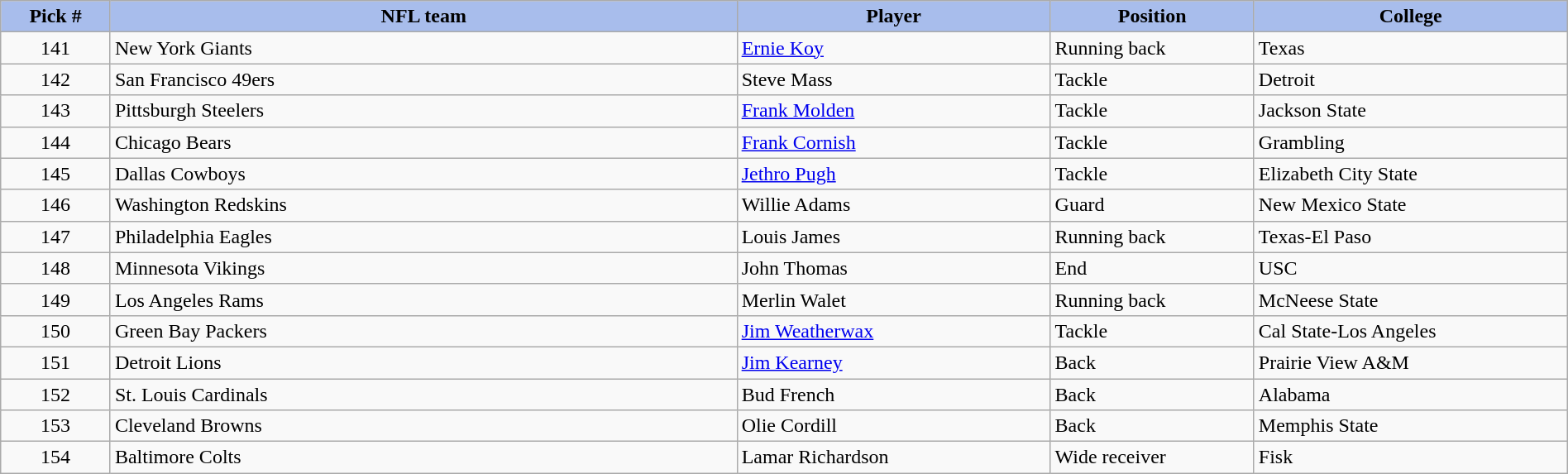<table class="wikitable sortable sortable" style="width: 100%">
<tr>
<th style="background:#A8BDEC;" width=7%>Pick #</th>
<th width=40% style="background:#A8BDEC;">NFL team</th>
<th width=20% style="background:#A8BDEC;">Player</th>
<th width=13% style="background:#A8BDEC;">Position</th>
<th style="background:#A8BDEC;">College</th>
</tr>
<tr>
<td align=center>141</td>
<td>New York Giants</td>
<td><a href='#'>Ernie Koy</a></td>
<td>Running back</td>
<td>Texas</td>
</tr>
<tr>
<td align=center>142</td>
<td>San Francisco 49ers</td>
<td>Steve Mass</td>
<td>Tackle</td>
<td>Detroit</td>
</tr>
<tr>
<td align=center>143</td>
<td>Pittsburgh Steelers</td>
<td><a href='#'>Frank Molden</a></td>
<td>Tackle</td>
<td>Jackson State</td>
</tr>
<tr>
<td align=center>144</td>
<td>Chicago Bears</td>
<td><a href='#'>Frank Cornish</a></td>
<td>Tackle</td>
<td>Grambling</td>
</tr>
<tr>
<td align=center>145</td>
<td>Dallas Cowboys</td>
<td><a href='#'>Jethro Pugh</a></td>
<td>Tackle</td>
<td>Elizabeth City State</td>
</tr>
<tr>
<td align=center>146</td>
<td>Washington Redskins</td>
<td>Willie Adams</td>
<td>Guard</td>
<td>New Mexico State</td>
</tr>
<tr>
<td align=center>147</td>
<td>Philadelphia Eagles</td>
<td>Louis James</td>
<td>Running back</td>
<td>Texas-El Paso</td>
</tr>
<tr>
<td align=center>148</td>
<td>Minnesota Vikings</td>
<td>John Thomas</td>
<td>End</td>
<td>USC</td>
</tr>
<tr>
<td align=center>149</td>
<td>Los Angeles Rams</td>
<td>Merlin Walet</td>
<td>Running back</td>
<td>McNeese State</td>
</tr>
<tr>
<td align=center>150</td>
<td>Green Bay Packers</td>
<td><a href='#'>Jim Weatherwax</a></td>
<td>Tackle</td>
<td>Cal State-Los Angeles</td>
</tr>
<tr>
<td align=center>151</td>
<td>Detroit Lions</td>
<td><a href='#'>Jim Kearney</a></td>
<td>Back</td>
<td>Prairie View A&M</td>
</tr>
<tr>
<td align=center>152</td>
<td>St. Louis Cardinals</td>
<td>Bud French</td>
<td>Back</td>
<td>Alabama</td>
</tr>
<tr>
<td align=center>153</td>
<td>Cleveland Browns</td>
<td>Olie Cordill</td>
<td>Back</td>
<td>Memphis State</td>
</tr>
<tr>
<td align=center>154</td>
<td>Baltimore Colts</td>
<td>Lamar Richardson</td>
<td>Wide receiver</td>
<td>Fisk</td>
</tr>
</table>
